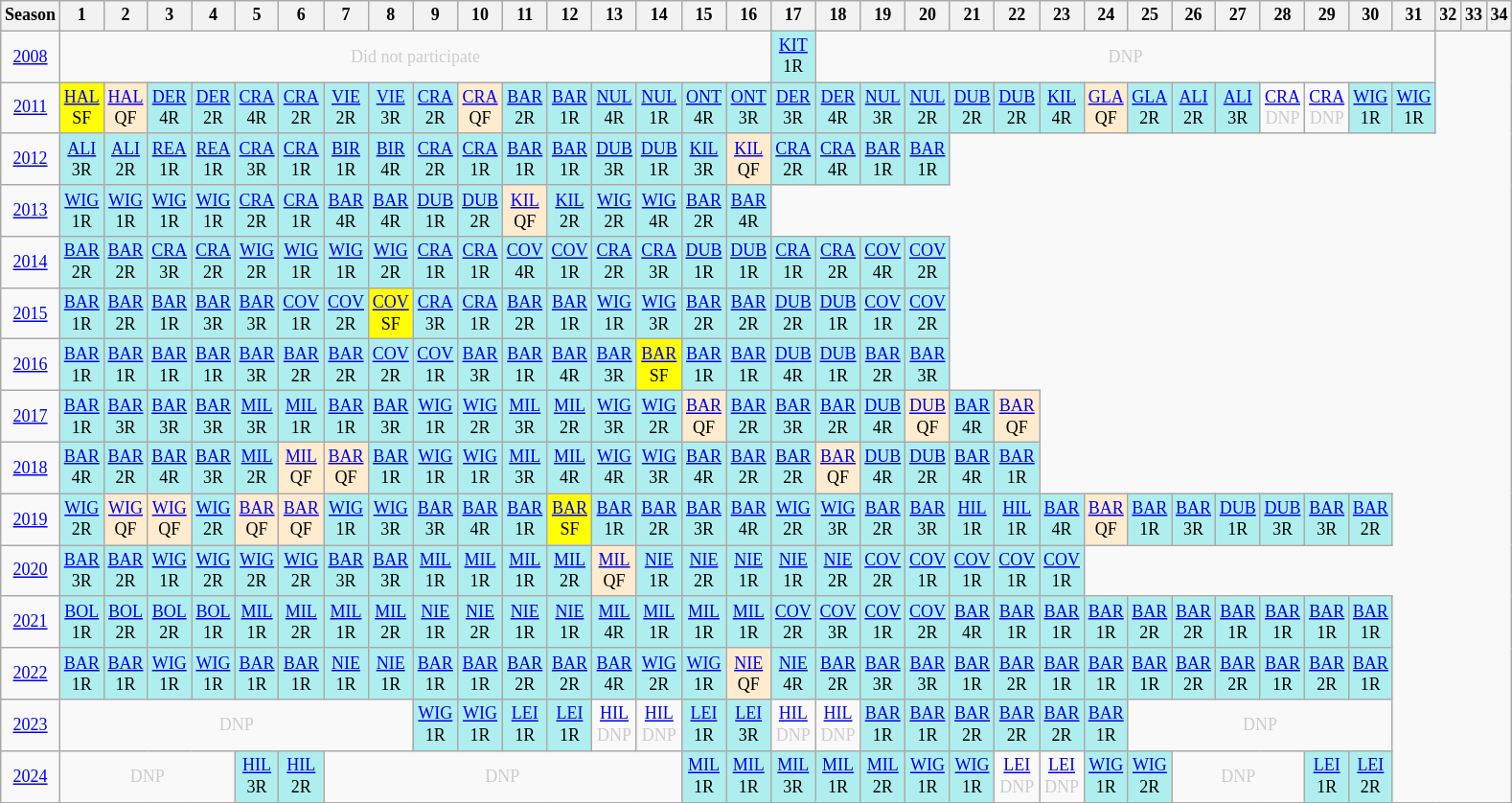<table class="wikitable" style="width:18%; margin:0; font-size:75%">
<tr>
<th>Season</th>
<th>1</th>
<th>2</th>
<th>3</th>
<th>4</th>
<th>5</th>
<th>6</th>
<th>7</th>
<th>8</th>
<th>9</th>
<th>10</th>
<th>11</th>
<th>12</th>
<th>13</th>
<th>14</th>
<th>15</th>
<th>16</th>
<th>17</th>
<th>18</th>
<th>19</th>
<th>20</th>
<th>21</th>
<th>22</th>
<th>23</th>
<th>24</th>
<th>25</th>
<th>26</th>
<th>27</th>
<th>28</th>
<th>29</th>
<th>30</th>
<th>31</th>
<th>32</th>
<th>33</th>
<th>34</th>
</tr>
<tr>
<td style="text-align:center;"background:#efefef;"><a href='#'>2008</a> <br></td>
<td colspan="16" style="text-align:center; color:#ccc;">Did not participate</td>
<td style="text-align:center; background:#afeeee;"><a href='#'>KIT</a><br>1R</td>
<td colspan="14" style="text-align:center; color:#ccc;">DNP</td>
</tr>
<tr>
<td style="text-align:center;"background:#efefef;"><a href='#'>2011</a></td>
<td style="text-align:center; background:yellow;"><a href='#'>HAL</a><br>SF</td>
<td style="text-align:center; background:#ffebcd;"><a href='#'>HAL</a><br>QF</td>
<td style="text-align:center; background:#afeeee;"><a href='#'>DER</a><br>4R</td>
<td style="text-align:center; background:#afeeee;"><a href='#'>DER</a><br>2R</td>
<td style="text-align:center; background:#afeeee;"><a href='#'>CRA</a><br>4R</td>
<td style="text-align:center; background:#afeeee;"><a href='#'>CRA</a><br>2R</td>
<td style="text-align:center; background:#afeeee;"><a href='#'>VIE</a><br>2R</td>
<td style="text-align:center; background:#afeeee;"><a href='#'>VIE</a><br>3R</td>
<td style="text-align:center; background:#afeeee;"><a href='#'>CRA</a><br>2R</td>
<td style="text-align:center; background:#ffebcd;"><a href='#'>CRA</a><br>QF</td>
<td style="text-align:center; background:#afeeee;"><a href='#'>BAR</a><br>2R</td>
<td style="text-align:center; background:#afeeee;"><a href='#'>BAR</a><br>1R</td>
<td style="text-align:center; background:#afeeee;"><a href='#'>NUL</a><br>4R</td>
<td style="text-align:center; background:#afeeee;"><a href='#'>NUL</a><br>1R</td>
<td style="text-align:center; background:#afeeee;"><a href='#'>ONT</a><br>4R</td>
<td style="text-align:center; background:#afeeee;"><a href='#'>ONT</a><br>3R</td>
<td style="text-align:center; background:#afeeee;"><a href='#'>DER</a><br>3R</td>
<td style="text-align:center; background:#afeeee;"><a href='#'>DER</a><br>4R</td>
<td style="text-align:center; background:#afeeee;"><a href='#'>NUL</a><br>3R</td>
<td style="text-align:center; background:#afeeee;"><a href='#'>NUL</a><br>2R</td>
<td style="text-align:center; background:#afeeee;"><a href='#'>DUB</a><br>2R</td>
<td style="text-align:center; background:#afeeee;"><a href='#'>DUB</a><br>2R</td>
<td style="text-align:center; background:#afeeee;"><a href='#'>KIL</a><br>4R</td>
<td style="text-align:center; background:#ffebcd;"><a href='#'>GLA</a><br>QF</td>
<td style="text-align:center; background:#afeeee;"><a href='#'>GLA</a><br>2R</td>
<td style="text-align:center; background:#afeeee;"><a href='#'>ALI</a><br>2R</td>
<td style="text-align:center; background:#afeeee;"><a href='#'>ALI</a><br>3R</td>
<td style="text-align:center; color:#ccc;"><a href='#'>CRA</a><br>DNP</td>
<td style="text-align:center; color:#ccc;"><a href='#'>CRA</a><br>DNP</td>
<td style="text-align:center; background:#afeeee;"><a href='#'>WIG</a><br>1R</td>
<td style="text-align:center; background:#afeeee;"><a href='#'>WIG</a><br>1R</td>
</tr>
<tr>
<td style="text-align:center;"background:#efefef;"><a href='#'>2012</a></td>
<td style="text-align:center; background:#afeeee;"><a href='#'>ALI</a><br>3R</td>
<td style="text-align:center; background:#afeeee;"><a href='#'>ALI</a><br>2R</td>
<td style="text-align:center; background:#afeeee;"><a href='#'>REA</a><br>1R</td>
<td style="text-align:center; background:#afeeee;"><a href='#'>REA</a><br>1R</td>
<td style="text-align:center; background:#afeeee;"><a href='#'>CRA</a><br>3R</td>
<td style="text-align:center; background:#afeeee;"><a href='#'>CRA</a><br>1R</td>
<td style="text-align:center; background:#afeeee;"><a href='#'>BIR</a><br>1R</td>
<td style="text-align:center; background:#afeeee;"><a href='#'>BIR</a><br>4R</td>
<td style="text-align:center; background:#afeeee;"><a href='#'>CRA</a><br>2R</td>
<td style="text-align:center; background:#afeeee;"><a href='#'>CRA</a><br>1R</td>
<td style="text-align:center; background:#afeeee;"><a href='#'>BAR</a><br>1R</td>
<td style="text-align:center; background:#afeeee;"><a href='#'>BAR</a><br>1R</td>
<td style="text-align:center; background:#afeeee;"><a href='#'>DUB</a><br>3R</td>
<td style="text-align:center; background:#afeeee;"><a href='#'>DUB</a><br>1R</td>
<td style="text-align:center; background:#afeeee;"><a href='#'>KIL</a><br>3R</td>
<td style="text-align:center; background:#ffebcd;"><a href='#'>KIL</a><br>QF</td>
<td style="text-align:center; background:#afeeee;"><a href='#'>CRA</a><br>2R</td>
<td style="text-align:center; background:#afeeee;"><a href='#'>CRA</a><br>4R</td>
<td style="text-align:center; background:#afeeee;"><a href='#'>BAR</a><br>1R</td>
<td style="text-align:center; background:#afeeee;"><a href='#'>BAR</a><br>1R</td>
</tr>
<tr>
<td style="text-align:center;"background:#efefef;"><a href='#'>2013</a></td>
<td style="text-align:center; background:#afeeee;"><a href='#'>WIG</a><br>1R</td>
<td style="text-align:center; background:#afeeee;"><a href='#'>WIG</a><br>1R</td>
<td style="text-align:center; background:#afeeee;"><a href='#'>WIG</a><br>1R</td>
<td style="text-align:center; background:#afeeee;"><a href='#'>WIG</a><br>1R</td>
<td style="text-align:center; background:#afeeee;"><a href='#'>CRA</a><br>2R</td>
<td style="text-align:center; background:#afeeee;"><a href='#'>CRA</a><br>1R</td>
<td style="text-align:center; background:#afeeee;"><a href='#'>BAR</a><br>4R</td>
<td style="text-align:center; background:#afeeee;"><a href='#'>BAR</a><br>4R</td>
<td style="text-align:center; background:#afeeee;"><a href='#'>DUB</a><br>1R</td>
<td style="text-align:center; background:#afeeee;"><a href='#'>DUB</a><br>2R</td>
<td style="text-align:center; background:#ffebcd;"><a href='#'>KIL</a><br>QF</td>
<td style="text-align:center; background:#afeeee;"><a href='#'>KIL</a><br>2R</td>
<td style="text-align:center; background:#afeeee;"><a href='#'>WIG</a><br>2R</td>
<td style="text-align:center; background:#afeeee;"><a href='#'>WIG</a><br>4R</td>
<td style="text-align:center; background:#afeeee;"><a href='#'>BAR</a><br>2R</td>
<td style="text-align:center; background:#afeeee;"><a href='#'>BAR</a><br>4R</td>
</tr>
<tr>
<td style="text-align:center;"background:#efefef;"><a href='#'>2014</a></td>
<td style="text-align:center; background:#afeeee;"><a href='#'>BAR</a><br>2R</td>
<td style="text-align:center; background:#afeeee;"><a href='#'>BAR</a><br>2R</td>
<td style="text-align:center; background:#afeeee;"><a href='#'>CRA</a><br>3R</td>
<td style="text-align:center; background:#afeeee;"><a href='#'>CRA</a><br>2R</td>
<td style="text-align:center; background:#afeeee;"><a href='#'>WIG</a><br>2R</td>
<td style="text-align:center; background:#afeeee;"><a href='#'>WIG</a><br>1R</td>
<td style="text-align:center; background:#afeeee;"><a href='#'>WIG</a><br>1R</td>
<td style="text-align:center; background:#afeeee;"><a href='#'>WIG</a><br>2R</td>
<td style="text-align:center; background:#afeeee;"><a href='#'>CRA</a><br>1R</td>
<td style="text-align:center; background:#afeeee;"><a href='#'>CRA</a><br>1R</td>
<td style="text-align:center; background:#afeeee;"><a href='#'>COV</a><br>4R</td>
<td style="text-align:center; background:#afeeee;"><a href='#'>COV</a><br>1R</td>
<td style="text-align:center; background:#afeeee;"><a href='#'>CRA</a><br>2R</td>
<td style="text-align:center; background:#afeeee;"><a href='#'>CRA</a><br>3R</td>
<td style="text-align:center; background:#afeeee;"><a href='#'>DUB</a><br>1R</td>
<td style="text-align:center; background:#afeeee;"><a href='#'>DUB</a><br>1R</td>
<td style="text-align:center; background:#afeeee;"><a href='#'>CRA</a><br>1R</td>
<td style="text-align:center; background:#afeeee;"><a href='#'>CRA</a><br>2R</td>
<td style="text-align:center; background:#afeeee;"><a href='#'>COV</a><br>4R</td>
<td style="text-align:center; background:#afeeee;"><a href='#'>COV</a><br>2R</td>
</tr>
<tr>
<td style="text-align:center;"background:#efefef;"><a href='#'>2015</a></td>
<td style="text-align:center; background:#afeeee;"><a href='#'>BAR</a><br>1R</td>
<td style="text-align:center; background:#afeeee;"><a href='#'>BAR</a><br>2R</td>
<td style="text-align:center; background:#afeeee;"><a href='#'>BAR</a><br>1R</td>
<td style="text-align:center; background:#afeeee;"><a href='#'>BAR</a><br>3R</td>
<td style="text-align:center; background:#afeeee;"><a href='#'>BAR</a><br>3R</td>
<td style="text-align:center; background:#afeeee;"><a href='#'>COV</a><br>1R</td>
<td style="text-align:center; background:#afeeee;"><a href='#'>COV</a><br>2R</td>
<td style="text-align:center; background:yellow;"><a href='#'>COV</a><br>SF</td>
<td style="text-align:center; background:#afeeee;"><a href='#'>CRA</a><br>3R</td>
<td style="text-align:center; background:#afeeee;"><a href='#'>CRA</a><br>1R</td>
<td style="text-align:center; background:#afeeee;"><a href='#'>BAR</a><br>2R</td>
<td style="text-align:center; background:#afeeee;"><a href='#'>BAR</a><br>1R</td>
<td style="text-align:center; background:#afeeee;"><a href='#'>WIG</a><br>1R</td>
<td style="text-align:center; background:#afeeee;"><a href='#'>WIG</a><br>3R</td>
<td style="text-align:center; background:#afeeee;"><a href='#'>BAR</a><br>2R</td>
<td style="text-align:center; background:#afeeee;"><a href='#'>BAR</a><br>2R</td>
<td style="text-align:center; background:#afeeee;"><a href='#'>DUB</a><br>2R</td>
<td style="text-align:center; background:#afeeee;"><a href='#'>DUB</a><br>1R</td>
<td style="text-align:center; background:#afeeee;"><a href='#'>COV</a><br>1R</td>
<td style="text-align:center; background:#afeeee;"><a href='#'>COV</a><br>2R</td>
</tr>
<tr>
<td style="text-align:center;"background:#efefef;"><a href='#'>2016</a></td>
<td style="text-align:center; background:#afeeee;"><a href='#'>BAR</a><br>1R</td>
<td style="text-align:center; background:#afeeee;"><a href='#'>BAR</a><br>1R</td>
<td style="text-align:center; background:#afeeee;"><a href='#'>BAR</a><br>1R</td>
<td style="text-align:center; background:#afeeee;"><a href='#'>BAR</a><br>1R</td>
<td style="text-align:center; background:#afeeee;"><a href='#'>BAR</a><br>3R</td>
<td style="text-align:center; background:#afeeee;"><a href='#'>BAR</a><br>2R</td>
<td style="text-align:center; background:#afeeee;"><a href='#'>BAR</a><br>2R</td>
<td style="text-align:center; background:#afeeee;"><a href='#'>COV</a><br>2R</td>
<td style="text-align:center; background:#afeeee;"><a href='#'>COV</a><br>1R</td>
<td style="text-align:center; background:#afeeee;"><a href='#'>BAR</a><br>3R</td>
<td style="text-align:center; background:#afeeee;"><a href='#'>BAR</a><br>1R</td>
<td style="text-align:center; background:#afeeee;"><a href='#'>BAR</a><br>4R</td>
<td style="text-align:center; background:#afeeee;"><a href='#'>BAR</a><br>3R</td>
<td style="text-align:center; background:yellow;"><a href='#'>BAR</a><br>SF</td>
<td style="text-align:center; background:#afeeee;"><a href='#'>BAR</a><br>1R</td>
<td style="text-align:center; background:#afeeee;"><a href='#'>BAR</a><br>1R</td>
<td style="text-align:center; background:#afeeee;"><a href='#'>DUB</a><br>4R</td>
<td style="text-align:center; background:#afeeee;"><a href='#'>DUB</a><br>1R</td>
<td style="text-align:center; background:#afeeee;"><a href='#'>BAR</a><br>2R</td>
<td style="text-align:center; background:#afeeee;"><a href='#'>BAR</a><br>3R</td>
</tr>
<tr>
<td style="text-align:center;"background:#efefef;"><a href='#'>2017</a></td>
<td style="text-align:center; background:#afeeee;"><a href='#'>BAR</a><br>1R</td>
<td style="text-align:center; background:#afeeee;"><a href='#'>BAR</a><br>3R</td>
<td style="text-align:center; background:#afeeee;"><a href='#'>BAR</a><br>3R</td>
<td style="text-align:center; background:#afeeee;"><a href='#'>BAR</a><br>3R</td>
<td style="text-align:center; background:#afeeee;"><a href='#'>MIL</a><br>3R</td>
<td style="text-align:center; background:#afeeee;"><a href='#'>MIL</a><br>1R</td>
<td style="text-align:center; background:#afeeee;"><a href='#'>BAR</a><br>1R</td>
<td style="text-align:center; background:#afeeee;"><a href='#'>BAR</a><br>3R</td>
<td style="text-align:center; background:#afeeee;"><a href='#'>WIG</a><br>1R</td>
<td style="text-align:center; background:#afeeee;"><a href='#'>WIG</a><br>2R</td>
<td style="text-align:center; background:#afeeee;"><a href='#'>MIL</a><br>3R</td>
<td style="text-align:center; background:#afeeee;"><a href='#'>MIL</a><br>2R</td>
<td style="text-align:center; background:#afeeee;"><a href='#'>WIG</a><br>3R</td>
<td style="text-align:center; background:#afeeee;"><a href='#'>WIG</a><br>2R</td>
<td style="text-align:center; background:#ffebcd;"><a href='#'>BAR</a><br>QF</td>
<td style="text-align:center; background:#afeeee;"><a href='#'>BAR</a><br>2R</td>
<td style="text-align:center; background:#afeeee;"><a href='#'>BAR</a><br>3R</td>
<td style="text-align:center; background:#afeeee;"><a href='#'>BAR</a><br>2R</td>
<td style="text-align:center; background:#afeeee;"><a href='#'>DUB</a><br>4R</td>
<td style="text-align:center; background:#ffebcd;"><a href='#'>DUB</a><br>QF</td>
<td style="text-align:center; background:#afeeee;"><a href='#'>BAR</a><br>4R</td>
<td style="text-align:center; background:#ffebcd;"><a href='#'>BAR</a><br>QF</td>
</tr>
<tr>
<td style="text-align:center;"background:#efefef;"><a href='#'>2018</a></td>
<td style="text-align:center; background:#afeeee;"><a href='#'>BAR</a><br>4R</td>
<td style="text-align:center; background:#afeeee;"><a href='#'>BAR</a><br>2R</td>
<td style="text-align:center; background:#afeeee;"><a href='#'>BAR</a><br>4R</td>
<td style="text-align:center; background:#afeeee;"><a href='#'>BAR</a><br>3R</td>
<td style="text-align:center; background:#afeeee;"><a href='#'>MIL</a><br>2R</td>
<td style="text-align:center; background:#ffebcd;"><a href='#'>MIL</a><br>QF</td>
<td style="text-align:center; background:#ffebcd;"><a href='#'>BAR</a><br>QF</td>
<td style="text-align:center; background:#afeeee;"><a href='#'>BAR</a><br>1R</td>
<td style="text-align:center; background:#afeeee;"><a href='#'>WIG</a><br>1R</td>
<td style="text-align:center; background:#afeeee;"><a href='#'>WIG</a><br>1R</td>
<td style="text-align:center; background:#afeeee;"><a href='#'>MIL</a><br>3R</td>
<td style="text-align:center; background:#afeeee;"><a href='#'>MIL</a><br>4R</td>
<td style="text-align:center; background:#afeeee;"><a href='#'>WIG</a><br>4R</td>
<td style="text-align:center; background:#afeeee;"><a href='#'>WIG</a><br>3R</td>
<td style="text-align:center; background:#afeeee;"><a href='#'>BAR</a><br>4R</td>
<td style="text-align:center; background:#afeeee;"><a href='#'>BAR</a><br>2R</td>
<td style="text-align:center; background:#afeeee;"><a href='#'>BAR</a><br>2R</td>
<td style="text-align:center; background:#ffebcd;"><a href='#'>BAR</a><br>QF</td>
<td style="text-align:center; background:#afeeee;"><a href='#'>DUB</a><br>4R</td>
<td style="text-align:center; background:#afeeee;"><a href='#'>DUB</a><br>2R</td>
<td style="text-align:center; background:#afeeee;"><a href='#'>BAR</a><br>4R</td>
<td style="text-align:center; background:#afeeee;"><a href='#'>BAR</a><br>1R</td>
</tr>
<tr>
<td style="text-align:center;"background:#efefef;"><a href='#'>2019</a></td>
<td style="text-align:center; background:#afeeee;"><a href='#'>WIG</a><br>2R</td>
<td style="text-align:center; background:#ffebcd;"><a href='#'>WIG</a><br>QF</td>
<td style="text-align:center; background:#ffebcd;"><a href='#'>WIG</a><br>QF</td>
<td style="text-align:center; background:#afeeee;"><a href='#'>WIG</a><br>2R</td>
<td style="text-align:center; background:#ffebcd;"><a href='#'>BAR</a><br>QF</td>
<td style="text-align:center; background:#ffebcd;"><a href='#'>BAR</a><br>QF</td>
<td style="text-align:center; background:#afeeee;"><a href='#'>WIG</a><br>1R</td>
<td style="text-align:center; background:#afeeee;"><a href='#'>WIG</a><br>3R</td>
<td style="text-align:center; background:#afeeee;"><a href='#'>BAR</a><br>3R</td>
<td style="text-align:center; background:#afeeee;"><a href='#'>BAR</a><br>4R</td>
<td style="text-align:center; background:#afeeee;"><a href='#'>BAR</a><br>1R</td>
<td style="text-align:center; background:yellow;"><a href='#'>BAR</a><br>SF</td>
<td style="text-align:center; background:#afeeee;"><a href='#'>BAR</a><br>1R</td>
<td style="text-align:center; background:#afeeee;"><a href='#'>BAR</a><br>2R</td>
<td style="text-align:center; background:#afeeee;"><a href='#'>BAR</a><br>3R</td>
<td style="text-align:center; background:#afeeee;"><a href='#'>BAR</a><br>4R</td>
<td style="text-align:center; background:#afeeee;"><a href='#'>WIG</a><br>2R</td>
<td style="text-align:center; background:#afeeee;"><a href='#'>WIG</a><br>3R</td>
<td style="text-align:center; background:#afeeee;"><a href='#'>BAR</a><br>2R</td>
<td style="text-align:center; background:#afeeee;"><a href='#'>BAR</a><br>3R</td>
<td style="text-align:center; background:#afeeee;"><a href='#'>HIL</a><br>1R</td>
<td style="text-align:center; background:#afeeee;"><a href='#'>HIL</a><br>1R</td>
<td style="text-align:center; background:#afeeee;"><a href='#'>BAR</a><br>4R</td>
<td style="text-align:center; background:#ffebcd;"><a href='#'>BAR</a><br>QF</td>
<td style="text-align:center; background:#afeeee;"><a href='#'>BAR</a><br>1R</td>
<td style="text-align:center; background:#afeeee;"><a href='#'>BAR</a><br>3R</td>
<td style="text-align:center; background:#afeeee;"><a href='#'>DUB</a><br>1R</td>
<td style="text-align:center; background:#afeeee;"><a href='#'>DUB</a><br>3R</td>
<td style="text-align:center; background:#afeeee;"><a href='#'>BAR</a><br>3R</td>
<td style="text-align:center; background:#afeeee;"><a href='#'>BAR</a><br>2R</td>
</tr>
<tr>
<td style="text-align:center;"background:#efefef;"><a href='#'>2020</a></td>
<td style="text-align:center; background:#afeeee;"><a href='#'>BAR</a><br>3R</td>
<td style="text-align:center; background:#afeeee;"><a href='#'>BAR</a><br>2R</td>
<td style="text-align:center; background:#afeeee;"><a href='#'>WIG</a><br>1R</td>
<td style="text-align:center; background:#afeeee;"><a href='#'>WIG</a><br>2R</td>
<td style="text-align:center; background:#afeeee;"><a href='#'>WIG</a><br>2R</td>
<td style="text-align:center; background:#afeeee;"><a href='#'>WIG</a><br>2R</td>
<td style="text-align:center; background:#afeeee;"><a href='#'>BAR</a><br>3R</td>
<td style="text-align:center; background:#afeeee;"><a href='#'>BAR</a><br>3R</td>
<td style="text-align:center; background:#afeeee;"><a href='#'>MIL</a><br>1R</td>
<td style="text-align:center; background:#afeeee;"><a href='#'>MIL</a><br>1R</td>
<td style="text-align:center; background:#afeeee;"><a href='#'>MIL</a><br>1R</td>
<td style="text-align:center; background:#afeeee;"><a href='#'>MIL</a><br>2R</td>
<td style="text-align:center; background:#ffebcd;"><a href='#'>MIL</a><br>QF</td>
<td style="text-align:center; background:#afeeee;"><a href='#'>NIE</a><br>1R</td>
<td style="text-align:center; background:#afeeee;"><a href='#'>NIE</a><br>2R</td>
<td style="text-align:center; background:#afeeee;"><a href='#'>NIE</a><br>1R</td>
<td style="text-align:center; background:#afeeee;"><a href='#'>NIE</a><br>1R</td>
<td style="text-align:center; background:#afeeee;"><a href='#'>NIE</a><br>2R</td>
<td style="text-align:center; background:#afeeee;"><a href='#'>COV</a><br>2R</td>
<td style="text-align:center; background:#afeeee;"><a href='#'>COV</a><br>1R</td>
<td style="text-align:center; background:#afeeee;"><a href='#'>COV</a><br>1R</td>
<td style="text-align:center; background:#afeeee;"><a href='#'>COV</a><br>1R</td>
<td style="text-align:center; background:#afeeee;"><a href='#'>COV</a><br>1R</td>
</tr>
<tr>
<td style="text-align:center;"background:#efefef;"><a href='#'>2021</a></td>
<td style="text-align:center; background:#afeeee;"><a href='#'>BOL</a><br>1R</td>
<td style="text-align:center; background:#afeeee;"><a href='#'>BOL</a><br>2R</td>
<td style="text-align:center; background:#afeeee;"><a href='#'>BOL</a><br>2R</td>
<td style="text-align:center; background:#afeeee;"><a href='#'>BOL</a><br>1R</td>
<td style="text-align:center; background:#afeeee;"><a href='#'>MIL</a><br>1R</td>
<td style="text-align:center; background:#afeeee;"><a href='#'>MIL</a><br>2R</td>
<td style="text-align:center; background:#afeeee;"><a href='#'>MIL</a><br>1R</td>
<td style="text-align:center; background:#afeeee;"><a href='#'>MIL</a><br>2R</td>
<td style="text-align:center; background:#afeeee;"><a href='#'>NIE</a><br>1R</td>
<td style="text-align:center; background:#afeeee;"><a href='#'>NIE</a><br>2R</td>
<td style="text-align:center; background:#afeeee;"><a href='#'>NIE</a><br>1R</td>
<td style="text-align:center; background:#afeeee;"><a href='#'>NIE</a><br>1R</td>
<td style="text-align:center; background:#afeeee;"><a href='#'>MIL</a><br>4R</td>
<td style="text-align:center; background:#afeeee;"><a href='#'>MIL</a><br>1R</td>
<td style="text-align:center; background:#afeeee;"><a href='#'>MIL</a><br>1R</td>
<td style="text-align:center; background:#afeeee;"><a href='#'>MIL</a><br>1R</td>
<td style="text-align:center; background:#afeeee;"><a href='#'>COV</a><br>2R</td>
<td style="text-align:center; background:#afeeee;"><a href='#'>COV</a><br>3R</td>
<td style="text-align:center; background:#afeeee;"><a href='#'>COV</a><br>1R</td>
<td style="text-align:center; background:#afeeee;"><a href='#'>COV</a><br>2R</td>
<td style="text-align:center; background:#afeeee;"><a href='#'>BAR</a><br>4R</td>
<td style="text-align:center; background:#afeeee;"><a href='#'>BAR</a><br>1R</td>
<td style="text-align:center; background:#afeeee;"><a href='#'>BAR</a><br>1R</td>
<td style="text-align:center; background:#afeeee;"><a href='#'>BAR</a><br>1R</td>
<td style="text-align:center; background:#afeeee;"><a href='#'>BAR</a><br>2R</td>
<td style="text-align:center; background:#afeeee;"><a href='#'>BAR</a><br>2R</td>
<td style="text-align:center; background:#afeeee;"><a href='#'>BAR</a><br>1R</td>
<td style="text-align:center; background:#afeeee;"><a href='#'>BAR</a><br>1R</td>
<td style="text-align:center; background:#afeeee;"><a href='#'>BAR</a><br>1R</td>
<td style="text-align:center; background:#afeeee;"><a href='#'>BAR</a><br>1R</td>
</tr>
<tr>
<td style="text-align:center;"background:#efefef;"><a href='#'>2022</a></td>
<td style="text-align:center; background:#afeeee;"><a href='#'>BAR</a><br>1R</td>
<td style="text-align:center; background:#afeeee;"><a href='#'>BAR</a><br>1R</td>
<td style="text-align:center; background:#afeeee;"><a href='#'>WIG</a><br>1R</td>
<td style="text-align:center; background:#afeeee;"><a href='#'>WIG</a><br>1R</td>
<td style="text-align:center; background:#afeeee;"><a href='#'>BAR</a><br>1R</td>
<td style="text-align:center; background:#afeeee;"><a href='#'>BAR</a><br>1R</td>
<td style="text-align:center; background:#afeeee;"><a href='#'>NIE</a><br>1R</td>
<td style="text-align:center; background:#afeeee;"><a href='#'>NIE</a><br>1R</td>
<td style="text-align:center; background:#afeeee;"><a href='#'>BAR</a><br>1R</td>
<td style="text-align:center; background:#afeeee;"><a href='#'>BAR</a><br>1R</td>
<td style="text-align:center; background:#afeeee;"><a href='#'>BAR</a><br>2R</td>
<td style="text-align:center; background:#afeeee;"><a href='#'>BAR</a><br>2R</td>
<td style="text-align:center; background:#afeeee;"><a href='#'>BAR</a><br>4R</td>
<td style="text-align:center; background:#afeeee;"><a href='#'>WIG</a><br>2R</td>
<td style="text-align:center; background:#afeeee;"><a href='#'>WIG</a><br>1R</td>
<td style="text-align:center; background:#ffebcd;"><a href='#'>NIE</a><br>QF</td>
<td style="text-align:center; background:#afeeee;"><a href='#'>NIE</a><br>4R</td>
<td style="text-align:center; background:#afeeee;"><a href='#'>BAR</a><br>2R</td>
<td style="text-align:center; background:#afeeee;"><a href='#'>BAR</a><br>3R</td>
<td style="text-align:center; background:#afeeee;"><a href='#'>BAR</a><br>3R</td>
<td style="text-align:center; background:#afeeee;"><a href='#'>BAR</a><br>1R</td>
<td style="text-align:center; background:#afeeee;"><a href='#'>BAR</a><br>2R</td>
<td style="text-align:center; background:#afeeee;"><a href='#'>BAR</a><br>1R</td>
<td style="text-align:center; background:#afeeee;"><a href='#'>BAR</a><br>1R</td>
<td style="text-align:center; background:#afeeee;"><a href='#'>BAR</a><br>1R</td>
<td style="text-align:center; background:#afeeee;"><a href='#'>BAR</a><br>2R</td>
<td style="text-align:center; background:#afeeee;"><a href='#'>BAR</a><br>2R</td>
<td style="text-align:center; background:#afeeee;"><a href='#'>BAR</a><br>1R</td>
<td style="text-align:center; background:#afeeee;"><a href='#'>BAR</a><br>2R</td>
<td style="text-align:center; background:#afeeee;"><a href='#'>BAR</a><br>1R</td>
</tr>
<tr>
<td style="text-align:center;"background:#efefef;"><a href='#'>2023</a> <br></td>
<td colspan="8" style="text-align:center; color:#ccc;">DNP</td>
<td style="text-align:center; background:#afeeee;"><a href='#'>WIG</a><br>1R</td>
<td style="text-align:center; background:#afeeee;"><a href='#'>WIG</a><br>1R</td>
<td style="text-align:center; background:#afeeee;"><a href='#'>LEI</a><br>1R</td>
<td style="text-align:center; background:#afeeee;"><a href='#'>LEI</a><br>1R</td>
<td style="text-align:center; color:#ccc;"><a href='#'>HIL</a><br>DNP</td>
<td style="text-align:center; color:#ccc;"><a href='#'>HIL</a><br>DNP</td>
<td style="text-align:center; background:#afeeee;"><a href='#'>LEI</a><br>1R</td>
<td style="text-align:center; background:#afeeee;"><a href='#'>LEI</a><br>3R</td>
<td style="text-align:center; color:#ccc;"><a href='#'>HIL</a><br>DNP</td>
<td style="text-align:center; color:#ccc;"><a href='#'>HIL</a><br>DNP</td>
<td style="text-align:center; background:#afeeee;"><a href='#'>BAR</a><br>1R</td>
<td style="text-align:center; background:#afeeee;"><a href='#'>BAR</a><br>1R</td>
<td style="text-align:center; background:#afeeee;"><a href='#'>BAR</a><br>2R</td>
<td style="text-align:center; background:#afeeee;"><a href='#'>BAR</a><br>2R</td>
<td style="text-align:center; background:#afeeee;"><a href='#'>BAR</a><br>2R</td>
<td style="text-align:center; background:#afeeee;"><a href='#'>BAR</a><br>1R</td>
<td colspan="6" style="text-align:center; color:#ccc;">DNP</td>
</tr>
<tr>
<td style="text-align:center;"background:#efefef;"><a href='#'>2024</a> <br></td>
<td colspan="4" style="text-align:center; color:#ccc;">DNP</td>
<td style="text-align:center; background:#afeeee;"><a href='#'>HIL</a><br>3R</td>
<td style="text-align:center; background:#afeeee;"><a href='#'>HIL</a><br>2R</td>
<td colspan="8" style="text-align:center; color:#ccc;">DNP</td>
<td style="text-align:center; background:#afeeee;"><a href='#'>MIL</a><br>1R</td>
<td style="text-align:center; background:#afeeee;"><a href='#'>MIL</a><br>1R</td>
<td style="text-align:center; background:#afeeee;"><a href='#'>MIL</a><br>3R</td>
<td style="text-align:center; background:#afeeee;"><a href='#'>MIL</a><br>1R</td>
<td style="text-align:center; background:#afeeee;"><a href='#'>MIL</a><br>2R</td>
<td style="text-align:center; background:#afeeee;"><a href='#'>WIG</a><br>1R</td>
<td style="text-align:center; background:#afeeee;"><a href='#'>WIG</a><br>1R</td>
<td style="text-align:center; color:#ccc;"><a href='#'>LEI</a><br>DNP</td>
<td style="text-align:center; color:#ccc;"><a href='#'>LEI</a><br>DNP</td>
<td style="text-align:center; background:#afeeee;"><a href='#'>WIG</a><br>1R</td>
<td style="text-align:center; background:#afeeee;"><a href='#'>WIG</a><br>2R</td>
<td colspan="3" style="text-align:center; color:#ccc;">DNP</td>
<td style="text-align:center; background:#afeeee;"><a href='#'>LEI</a><br>1R</td>
<td style="text-align:center; background:#afeeee;"><a href='#'>LEI</a><br>2R</td>
</tr>
<tr>
</tr>
</table>
